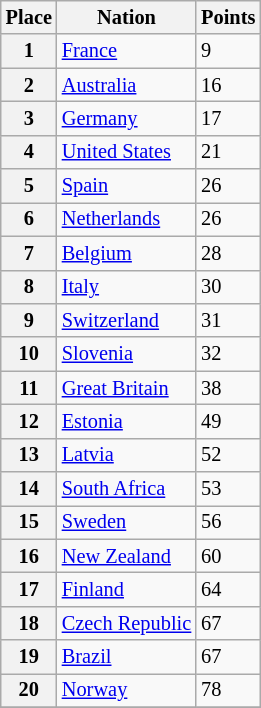<table class="wikitable" style="font-size: 85%">
<tr>
<th>Place</th>
<th>Nation</th>
<th>Points</th>
</tr>
<tr>
<th>1</th>
<td> <a href='#'>France</a></td>
<td>9</td>
</tr>
<tr>
<th>2</th>
<td> <a href='#'>Australia</a></td>
<td>16</td>
</tr>
<tr>
<th>3</th>
<td> <a href='#'>Germany</a></td>
<td>17</td>
</tr>
<tr>
<th>4</th>
<td> <a href='#'>United States</a></td>
<td>21</td>
</tr>
<tr>
<th>5</th>
<td> <a href='#'>Spain</a></td>
<td>26</td>
</tr>
<tr>
<th>6</th>
<td> <a href='#'>Netherlands</a></td>
<td>26</td>
</tr>
<tr>
<th>7</th>
<td> <a href='#'>Belgium</a></td>
<td>28</td>
</tr>
<tr>
<th>8</th>
<td> <a href='#'>Italy</a></td>
<td>30</td>
</tr>
<tr>
<th>9</th>
<td> <a href='#'>Switzerland</a></td>
<td>31</td>
</tr>
<tr>
<th>10</th>
<td> <a href='#'>Slovenia</a></td>
<td>32</td>
</tr>
<tr>
<th>11</th>
<td> <a href='#'>Great Britain</a></td>
<td>38</td>
</tr>
<tr>
<th>12</th>
<td> <a href='#'>Estonia</a></td>
<td>49</td>
</tr>
<tr>
<th>13</th>
<td> <a href='#'>Latvia</a></td>
<td>52</td>
</tr>
<tr>
<th>14</th>
<td> <a href='#'>South Africa</a></td>
<td>53</td>
</tr>
<tr>
<th>15</th>
<td> <a href='#'>Sweden</a></td>
<td>56</td>
</tr>
<tr>
<th>16</th>
<td> <a href='#'>New Zealand</a></td>
<td>60</td>
</tr>
<tr>
<th>17</th>
<td> <a href='#'>Finland</a></td>
<td>64</td>
</tr>
<tr>
<th>18</th>
<td> <a href='#'>Czech Republic</a></td>
<td>67</td>
</tr>
<tr>
<th>19</th>
<td> <a href='#'>Brazil</a></td>
<td>67</td>
</tr>
<tr>
<th>20</th>
<td> <a href='#'>Norway</a></td>
<td>78</td>
</tr>
<tr>
</tr>
</table>
